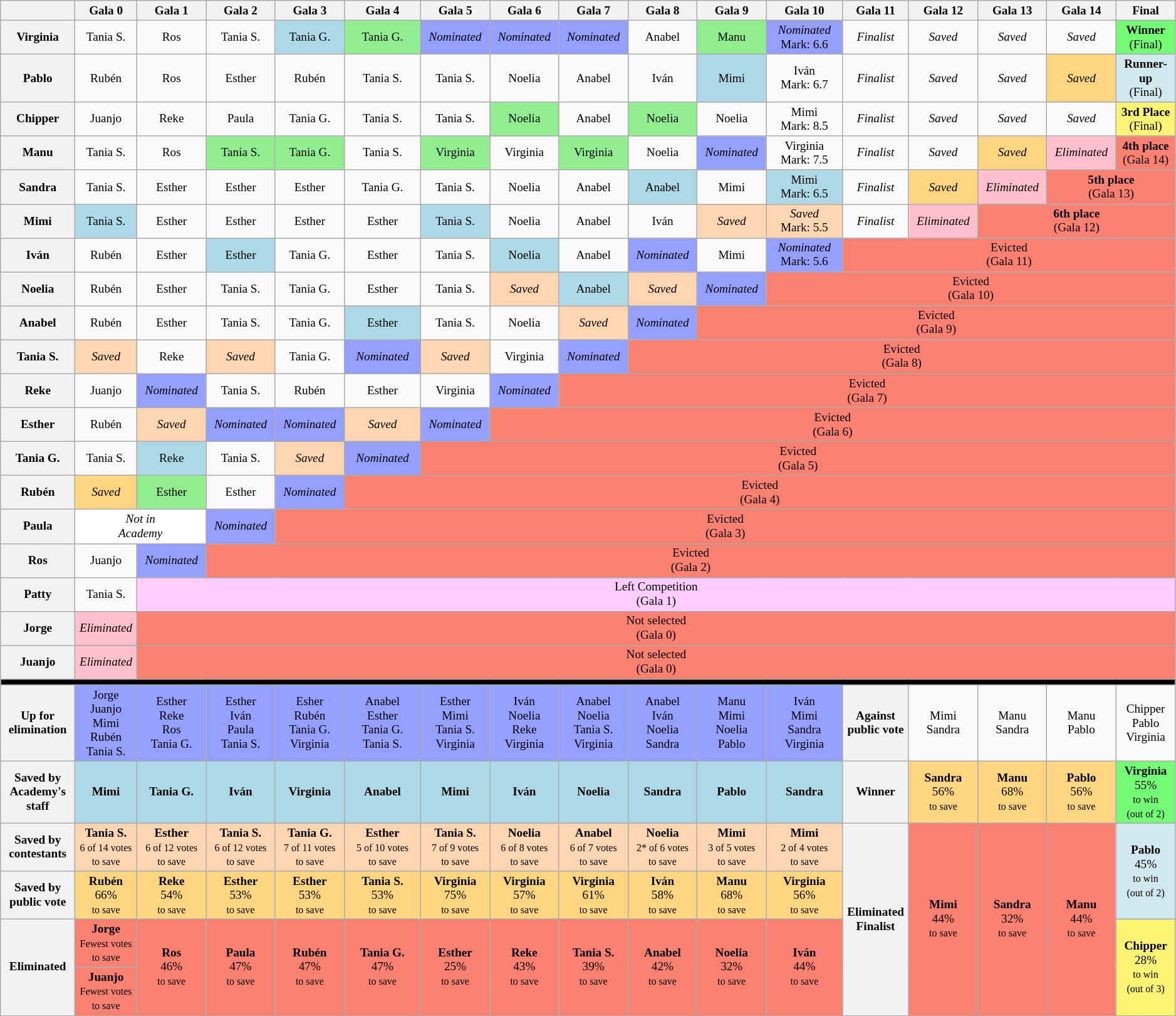<table class="wikitable" style="text-align:center; font-size:80%; line-height:15px;">
<tr>
<th scope="col" style="width: 3%;"></th>
<th scope="col" style="width: 1%;">Gala 0</th>
<th scope="col" style="width: 3%;">Gala 1</th>
<th scope="col" style="width: 3%;">Gala 2</th>
<th scope="col" style="width: 3%;">Gala 3</th>
<th scope="col" style="width: 3%;">Gala 4</th>
<th scope="col" style="width: 3%;">Gala 5</th>
<th scope="col" style="width: 3%;">Gala 6</th>
<th scope="col" style="width: 3%;">Gala 7</th>
<th scope="col" style="width: 3%;">Gala 8</th>
<th style="width: 3%;">Gala 9</th>
<th style="width: 5%;">Gala 10</th>
<th style="width: 1%;">Gala 11</th>
<th style="width: 3%;">Gala 12</th>
<th style="width: 3%;">Gala 13</th>
<th style="width: 3%;">Gala 14</th>
<th style="width: 3%;">Final</th>
</tr>
<tr>
<th scope="row">Virginia</th>
<td>Tania S.</td>
<td>Ros</td>
<td>Tania S.</td>
<td bgcolor="lightblue">Tania G.</td>
<td bgcolor="lightgreen">Tania G.</td>
<td style="background: rgb(149, 159, 253) none repeat scroll 0% 0%;"><em>Nominated</em></td>
<td style="background: rgb(149, 159, 253) none repeat scroll 0% 0%;"><em>Nominated</em></td>
<td style="background: rgb(149, 159, 253) none repeat scroll 0% 0%;"><em>Nominated</em></td>
<td>Anabel</td>
<td bgcolor="lightgreen">Manu</td>
<td style="background: rgb(149, 159, 253) none repeat scroll 0% 0%;"><em>Nominated</em><br><span>Mark: 6.6 </span></td>
<td><em>Finalist</em></td>
<td><em>Saved</em></td>
<td><em>Saved</em></td>
<td><em>Saved</em></td>
<td style="background-color: rgb(115, 251, 118);"><strong>Winner</strong><br>(Final)</td>
</tr>
<tr>
<th scope="row">Pablo</th>
<td>Rubén</td>
<td>Ros</td>
<td>Esther</td>
<td>Rubén</td>
<td>Tania S.</td>
<td>Tania S.</td>
<td>Noelia</td>
<td>Anabel</td>
<td>Iván</td>
<td bgcolor="lightblue">Mimi</td>
<td>Iván<br><span>Mark: 6.7</span></td>
<td><em>Finalist</em></td>
<td><em>Saved</em></td>
<td><em>Saved</em></td>
<td bgcolor="#fdd581"><em>Saved</em></td>
<td style="background-color: rgb(209, 232, 239);"><span><strong>Runner-up</strong><br>(Final)</span></td>
</tr>
<tr>
<th scope="row">Chipper</th>
<td>Juanjo</td>
<td>Reke</td>
<td>Paula</td>
<td>Tania G.</td>
<td>Tania S.</td>
<td>Tania S.</td>
<td bgcolor="lightgreen">Noelia</td>
<td>Anabel</td>
<td bgcolor="lightgreen">Noelia</td>
<td>Noelia</td>
<td>Mimi<br><span>Mark: 8.5</span></td>
<td><em>Finalist</em></td>
<td><em>Saved</em></td>
<td><em>Saved</em></td>
<td><em>Saved</em></td>
<td style="background-color: rgb(251, 243, 115);"><span><strong>3rd Place</strong><br>(Final)</span></td>
</tr>
<tr>
<th scope="row">Manu</th>
<td>Tania S.</td>
<td>Ros</td>
<td bgcolor="lightgreen">Tania S.</td>
<td bgcolor="lightgreen">Tania G.</td>
<td>Tania S.</td>
<td bgcolor="lightgreen">Virginia</td>
<td>Virginia</td>
<td bgcolor="lightgreen">Virginia</td>
<td>Noelia</td>
<td style="background: rgb(149, 159, 253) none repeat scroll 0% 0%;"><em>Nominated</em></td>
<td>Virginia<br><span>Mark: 7.5</span></td>
<td><em>Finalist</em></td>
<td><em>Saved</em></td>
<td bgcolor="#fdd581"><em>Saved</em></td>
<td style="background: pink none repeat scroll 0% 0%;"><em>Eliminated</em></td>
<td style="background-color: salmon;"><strong>4th place</strong><br>(Gala 14)</td>
</tr>
<tr>
<th scope="row">Sandra</th>
<td>Tania S.</td>
<td>Esther</td>
<td>Esther</td>
<td>Esther</td>
<td>Tania G.</td>
<td>Tania S.</td>
<td>Noelia</td>
<td>Anabel</td>
<td bgcolor="lightblue">Anabel</td>
<td>Mimi</td>
<td bgcolor="lightblue">Mimi<br><span>Mark: 6.5</span></td>
<td><em>Finalist</em></td>
<td bgcolor="#fdd581"><em>Saved</em></td>
<td style="background: pink none repeat scroll 0% 0%;"><em>Eliminated</em></td>
<td colspan="2" style="background-color: salmon;"><strong>5th place</strong><br>(Gala 13)</td>
</tr>
<tr>
<th scope="row">Mimi</th>
<td bgcolor="lightblue">Tania S.</td>
<td>Esther</td>
<td>Esther</td>
<td>Esther</td>
<td>Esther</td>
<td bgcolor="lightblue">Tania S.</td>
<td>Noelia</td>
<td>Anabel</td>
<td>Iván</td>
<td bgcolor="#fdd5b1"><em>Saved</em></td>
<td bgcolor="#fdd5b1"><em>Saved</em><br><span>Mark: 5.5</span></td>
<td><em>Finalist</em></td>
<td style="background: pink none repeat scroll 0% 0%;"><em>Eliminated</em></td>
<td colspan="3" style="background-color: salmon;"><strong>6th place</strong><br>(Gala 12)</td>
</tr>
<tr>
<th scope="row">Iván</th>
<td>Rubén</td>
<td>Esther</td>
<td bgcolor="lightblue">Esther</td>
<td>Tania G.</td>
<td>Esther</td>
<td>Tania S.</td>
<td bgcolor="lightblue">Noelia</td>
<td>Anabel</td>
<td style="background: rgb(149, 159, 253) none repeat scroll 0% 0%;"><em>Nominated</em></td>
<td>Mimi</td>
<td style="background: rgb(149, 159, 253) none repeat scroll 0% 0%;"><em>Nominated</em><br><span>Mark: 5.6</span></td>
<td colspan="5" style="background-color: salmon;">Evicted<br>(Gala 11)</td>
</tr>
<tr>
<th scope="row">Noelia</th>
<td>Rubén</td>
<td>Esther</td>
<td>Tania S.</td>
<td>Tania G.</td>
<td>Esther</td>
<td>Tania S.</td>
<td bgcolor="#fdd5b1"><em>Saved</em></td>
<td bgcolor="lightblue">Anabel</td>
<td bgcolor="#fdd5b1"><em>Saved</em></td>
<td style="background: rgb(149, 159, 253) none repeat scroll 0% 0%;"><em>Nominated</em></td>
<td colspan="6" style="background-color: salmon;">Evicted<br>(Gala 10)</td>
</tr>
<tr>
<th scope="row">Anabel</th>
<td>Rubén</td>
<td>Esther</td>
<td>Tania S.</td>
<td>Tania G.</td>
<td bgcolor="lightblue">Esther</td>
<td>Tania S.</td>
<td>Noelia</td>
<td bgcolor="#fdd5b1"><em>Saved</em></td>
<td style="background: rgb(149, 159, 253) none repeat scroll 0% 0%;"><em>Nominated</em></td>
<td colspan="7" style="background-color: salmon;">Evicted<br>(Gala 9)</td>
</tr>
<tr>
<th scope="row">Tania S.</th>
<td bgcolor="#fdd5b1"><em>Saved</em></td>
<td>Reke</td>
<td bgcolor="#fdd5b1"><em>Saved</em></td>
<td>Tania G.</td>
<td style="background: rgb(149, 159, 253) none repeat scroll 0% 0%;"><em>Nominated</em></td>
<td bgcolor="#fdd5b1"><em>Saved</em></td>
<td>Virginia</td>
<td style="background: rgb(149, 159, 253) none repeat scroll 0% 0%;"><em>Nominated</em></td>
<td colspan="8" style="background-color: salmon;">Evicted<br>(Gala 8)</td>
</tr>
<tr>
<th scope="row">Reke</th>
<td>Juanjo</td>
<td style="background: rgb(149, 159, 253) none repeat scroll 0% 0%;"><em>Nominated</em></td>
<td>Tania S.</td>
<td>Rubén</td>
<td>Esther</td>
<td>Virginia</td>
<td style="background: rgb(149, 159, 253) none repeat scroll 0% 0%;"><em>Nominated</em></td>
<td colspan="9" style="background-color: salmon;">Evicted<br>(Gala 7)</td>
</tr>
<tr>
<th scope="row">Esther</th>
<td>Rubén</td>
<td bgcolor="#fdd5b1"><em>Saved</em></td>
<td style="background: rgb(149, 159, 253) none repeat scroll 0% 0%;"><em>Nominated</em></td>
<td style="background: rgb(149, 159, 253) none repeat scroll 0% 0%;"><em>Nominated</em></td>
<td bgcolor="#fdd5b1"><em>Saved</em></td>
<td style="background: rgb(149, 159, 253) none repeat scroll 0% 0%;"><em>Nominated</em></td>
<td colspan="10" style="background-color: salmon;">Evicted<br>(Gala 6)</td>
</tr>
<tr>
<th scope="row">Tania G.</th>
<td>Tania S.</td>
<td bgcolor="lightblue">Reke</td>
<td>Tania S.</td>
<td bgcolor="#fdd5b1"><em>Saved</em></td>
<td style="background: rgb(149, 159, 253) none repeat scroll 0% 0%;"><em>Nominated</em></td>
<td colspan="11" style="background-color: salmon;">Evicted<br>(Gala 5)</td>
</tr>
<tr>
<th scope="row">Rubén</th>
<td bgcolor="#fdd581"><em>Saved</em></td>
<td bgcolor="lightgreen">Esther</td>
<td>Esther</td>
<td style="background: rgb(149, 159, 253) none repeat scroll 0% 0%;"><em>Nominated</em></td>
<td colspan="12" style="background-color: salmon;">Evicted<br>(Gala 4)</td>
</tr>
<tr>
<th scope="row">Paula</th>
<td bgcolor="white" colspan="2"><em>Not in<br>Academy</em></td>
<td style="background: rgb(149, 159, 253) none repeat scroll 0% 0%;"><em>Nominated</em></td>
<td colspan="13" style="background-color: salmon;">Evicted<br>(Gala 3)</td>
</tr>
<tr>
<th scope="row">Ros</th>
<td>Juanjo</td>
<td style="background: rgb(149, 159, 253) none repeat scroll 0% 0%;"><em>Nominated</em></td>
<td colspan="14" style="background: salmon none repeat scroll 0% 0%;">Evicted<br>(Gala 2)</td>
</tr>
<tr>
<th scope="row">Patty</th>
<td>Tania S.</td>
<td colspan="15" style="background: #ffccff none repeat scroll 0% 0%;">Left Competition<br>(Gala 1)</td>
</tr>
<tr>
<th scope="row">Jorge</th>
<td style="background: pink none repeat scroll 0% 0%;"><em>Eliminated</em></td>
<td colspan="15" style="background: salmon none repeat scroll 0% 0%;">Not selected<br>(Gala 0)</td>
</tr>
<tr>
<th scope="row">Juanjo</th>
<td style="background: pink none repeat scroll 0% 0%;"><em>Eliminated</em></td>
<td colspan="15" style="background: salmon none repeat scroll 0% 0%;">Not selected<br>(Gala 0)</td>
</tr>
<tr>
<th colspan="17" style="background-color: black;"></th>
</tr>
<tr>
<th scope="row">Up for<br>elimination</th>
<td style="background: rgb(149, 159, 253) none repeat scroll 0% 0%;">Jorge<br>Juanjo<br>Mimi<br>Rubén<br>Tania S.</td>
<td style="background: rgb(149, 159, 253) none repeat scroll 0% 0%;">Esther<br>Reke<br>Ros<br>Tania G.</td>
<td style="background: rgb(149, 159, 253) none repeat scroll 0% 0%;">Esther<br>Iván<br>Paula<br>Tania S.</td>
<td style="background: rgb(149, 159, 253) none repeat scroll 0% 0%;">Esher<br>Rubén<br>Tania G.<br>Virginia</td>
<td style="background: rgb(149, 159, 253) none repeat scroll 0% 0%;">Anabel<br>Esther<br>Tania G.<br>Tania S.</td>
<td style="background: rgb(149, 159, 253) none repeat scroll 0% 0%;">Esther<br>Mimi<br>Tania S.<br>Virginia</td>
<td style="background: rgb(149, 159, 253) none repeat scroll 0% 0%;">Iván<br>Noelia<br>Reke<br>Virginia</td>
<td style="background: rgb(149, 159, 253) none repeat scroll 0% 0%;">Anabel<br>Noelia<br>Tania S.<br>Virginia</td>
<td style="background: rgb(149, 159, 253) none repeat scroll 0% 0%;">Anabel<br>Iván<br>Noelia<br>Sandra</td>
<td style="background: rgb(149, 159, 253) none repeat scroll 0% 0%;">Manu<br>Mimi<br>Noelia<br>Pablo</td>
<td style="background: rgb(149, 159, 253) none repeat scroll 0% 0%;">Iván<br>Mimi<br>Sandra<br>Virginia</td>
<th>Against<br>public vote</th>
<td>Mimi<br>Sandra</td>
<td>Manu<br>Sandra</td>
<td>Manu<br>Pablo</td>
<td>Chipper<br>Pablo<br>Virginia</td>
</tr>
<tr>
<th scope="row">Saved by<br>Academy's staff</th>
<td style="background-color: lightblue;"><strong>Mimi</strong></td>
<td style="background-color: lightblue;"><strong>Tania G.</strong></td>
<td style="background-color: lightblue;"><strong>Iván</strong></td>
<td style="background-color: lightblue;"><strong>Virginia</strong></td>
<td style="background-color: lightblue;"><strong>Anabel</strong></td>
<td style="background-color: lightblue;"><strong>Mimi</strong></td>
<td style="background-color: lightblue;"><strong>Iván</strong></td>
<td style="background-color: lightblue;"><strong>Noelia</strong></td>
<td style="background-color: lightblue;"><strong>Sandra</strong></td>
<td style="background-color: lightblue;"><strong>Pablo</strong></td>
<td style="background-color: lightblue;"><strong>Sandra</strong></td>
<th>Winner</th>
<td style="background-color: rgb(253, 213, 129);"><strong>Sandra</strong><br>56%<br><small>to save </small></td>
<td style="background-color: rgb(253, 213, 129);"><strong>Manu</strong><br>68%<br><small>to save </small></td>
<td style="background-color: rgb(253, 213, 129);"><strong>Pablo</strong><br>56%<br><small>to save </small></td>
<td style="background: rgb(115, 251, 118) none repeat scroll 0% 0%;"><strong>Virginia</strong><br>55%<br><small>to win<br>(out of 2)</small></td>
</tr>
<tr>
<th scope="row">Saved by<br>contestants</th>
<td style="background-color: rgb(253, 213, 177);"><strong>Tania S.</strong><br><span><small>6 of 14 votes</small><br><small>to save </small></span></td>
<td style="background-color: rgb(253, 213, 177);"><strong>Esther</strong><br><span><small>6 of 12 votes</small><br><small>to save </small></span></td>
<td style="background-color: rgb(253, 213, 177);"><strong>Tania S.</strong><br><span><small>6 of 12 votes</small><br><small>to save </small></span></td>
<td style="background-color: rgb(253, 213, 177);"><strong>Tania G.</strong><br><span><small>7 of 11 votes</small><br><small>to save </small></span></td>
<td style="background-color: rgb(253, 213, 177);"><strong>Esther</strong><br><span><small>5 of 10 votes</small><br><small>to save </small></span></td>
<td style="background-color: rgb(253, 213, 177);"><strong>Tania S.</strong><br><span><small>7 of 9 votes</small><br><small>to save </small></span></td>
<td style="background-color: rgb(253, 213, 177);"><strong>Noelia</strong><br><span><small>6 of 8 votes</small><br><small>to save </small></span></td>
<td style="background-color: rgb(253, 213, 177);"><strong>Anabel</strong><br><span><small>6 of 7 votes</small><br><small>to save </small></span></td>
<td style="background-color: rgb(253, 213, 177);"><strong>Noelia</strong><br><span><small>2* of 6 votes</small><br><small>to save </small></span></td>
<td style="background-color: rgb(253, 213, 177);"><strong>Mimi</strong><br><span><small>3 of 5 votes</small><br><small>to save </small></span></td>
<td style="background-color: rgb(253, 213, 177);"><strong>Mimi</strong><br><span><small>2 of 4 votes</small><br><small>to save </small></span></td>
<th rowspan="4">Eliminated<br>Finalist</th>
<td rowspan=4 style="background:salmon;"><strong>Mimi</strong><br>44%<br><small>to save </small></td>
<td rowspan=4 style="background:salmon;"><strong>Sandra</strong><br>32%<br><small>to save </small></td>
<td rowspan=4 style="background:salmon;"><strong>Manu</strong><br>44%<br><small>to save </small></td>
<td rowspan="2" style="background: rgb(209, 232, 239) none repeat scroll 0% 0%;"><strong>Pablo</strong><br>45%<br><small>to win<br>(out of 2)</small></td>
</tr>
<tr>
<th scope="row">Saved by<br>public vote</th>
<td style="background-color: rgb(253, 213, 129);"><strong>Rubén</strong><br>66%<br><small>to save</small></td>
<td style="background-color: rgb(253, 213, 129);"><strong>Reke</strong><br>54%<br><small>to save</small></td>
<td style="background-color: rgb(253, 213, 129);"><strong>Esther</strong><br>53%<br><small>to save</small></td>
<td style="background-color: rgb(253, 213, 129);"><strong>Esther</strong><br>53%<br><small>to save</small></td>
<td style="background-color: rgb(253, 213, 129);"><strong>Tania S.</strong><br>53%<br><small>to save</small></td>
<td style="background-color: rgb(253, 213, 129);"><strong>Virginia</strong><br>75%<br><small>to save</small></td>
<td style="background-color: rgb(253, 213, 129);"><strong>Virginia</strong><br>57%<br><small>to save</small></td>
<td style="background-color: rgb(253, 213, 129);"><strong>Virginia</strong><br>61%<br><small>to save</small></td>
<td style="background-color: rgb(253, 213, 129);"><strong>Iván</strong><br>58%<br><small>to save</small></td>
<td style="background-color: rgb(253, 213, 129);"><strong>Manu</strong><br>68%<br><small>to save</small></td>
<td style="background-color: rgb(253, 213, 129);"><strong>Virginia</strong><br>56%<br><small>to save</small></td>
</tr>
<tr>
<th scope="row" rowspan=2>Eliminated</th>
<td style="background:salmon;"><strong>Jorge</strong><br><span><small>Fewest votes<br>to save</small></span></td>
<td rowspan=2 style="background:salmon;"><strong>Ros</strong><br>46%<br><small>to save</small></td>
<td rowspan=2 style="background:salmon;"><strong>Paula</strong><br>47%<br><small>to save</small></td>
<td rowspan=2 style="background:salmon;"><strong>Rubén</strong><br>47%<br><small>to save</small></td>
<td rowspan=2 style="background:salmon; width:5%;"><strong>Tania G.</strong><br>47%<br><small>to save</small></td>
<td rowspan=2 style="background:salmon;"><strong>Esther</strong><br>25%<br><small>to save</small></td>
<td rowspan=2 style="background:salmon;"><strong>Reke</strong><br>43%<br><small>to save</small></td>
<td rowspan=2 style="background:salmon;"><strong>Tania S.</strong><br>39%<br><small>to save</small></td>
<td rowspan=2 style="background:salmon;"><strong>Anabel</strong><br>42%<br><small>to save </small></td>
<td rowspan=2 style="background:salmon;"><strong>Noelia</strong><br>32%<br><small>to save </small></td>
<td rowspan=2 style="background:salmon;"><strong>Iván</strong><br>44%<br><small>to save</small></td>
<td rowspan="2" style="background: rgb(251, 243, 115) none repeat scroll 0% 0%;"><strong>Chipper</strong><br>28%<br><small>to win<br>(out of 3)</small></td>
</tr>
<tr>
<td style="background:salmon;"><strong>Juanjo</strong><br><span><small>Fewest votes<br>to save</small></span></td>
</tr>
</table>
